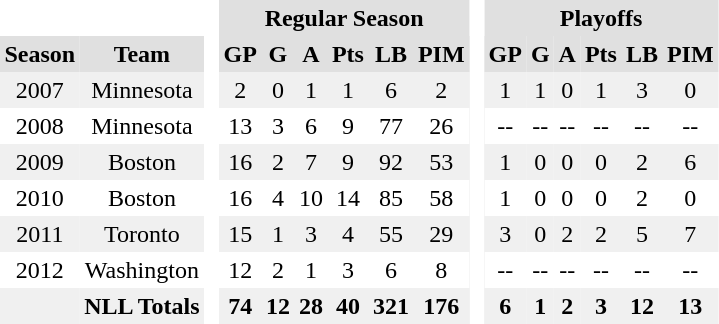<table BORDER="0" CELLPADDING="3" CELLSPACING="0">
<tr ALIGN="center" bgcolor="#e0e0e0">
<th colspan="2" bgcolor="#ffffff"> </th>
<th rowspan="99" bgcolor="#ffffff"> </th>
<th colspan="6">Regular Season</th>
<th rowspan="99" bgcolor="#ffffff"> </th>
<th colspan="6">Playoffs</th>
</tr>
<tr ALIGN="center" bgcolor="#e0e0e0">
<th>Season</th>
<th>Team</th>
<th>GP</th>
<th>G</th>
<th>A</th>
<th>Pts</th>
<th>LB</th>
<th>PIM</th>
<th>GP</th>
<th>G</th>
<th>A</th>
<th>Pts</th>
<th>LB</th>
<th>PIM</th>
</tr>
<tr ALIGN="center" bgcolor="#f0f0f0">
<td>2007</td>
<td>Minnesota</td>
<td>2</td>
<td>0</td>
<td>1</td>
<td>1</td>
<td>6</td>
<td>2</td>
<td>1</td>
<td>1</td>
<td>0</td>
<td>1</td>
<td>3</td>
<td>0</td>
</tr>
<tr ALIGN="center">
<td>2008</td>
<td>Minnesota</td>
<td>13</td>
<td>3</td>
<td>6</td>
<td>9</td>
<td>77</td>
<td>26</td>
<td>--</td>
<td>--</td>
<td>--</td>
<td>--</td>
<td>--</td>
<td>--</td>
</tr>
<tr ALIGN="center" bgcolor="#f0f0f0">
<td>2009</td>
<td>Boston</td>
<td>16</td>
<td>2</td>
<td>7</td>
<td>9</td>
<td>92</td>
<td>53</td>
<td>1</td>
<td>0</td>
<td>0</td>
<td>0</td>
<td>2</td>
<td>6</td>
</tr>
<tr ALIGN="center">
<td>2010</td>
<td>Boston</td>
<td>16</td>
<td>4</td>
<td>10</td>
<td>14</td>
<td>85</td>
<td>58</td>
<td>1</td>
<td>0</td>
<td>0</td>
<td>0</td>
<td>2</td>
<td>0</td>
</tr>
<tr ALIGN="center" bgcolor="#f0f0f0">
<td>2011</td>
<td>Toronto</td>
<td>15</td>
<td>1</td>
<td>3</td>
<td>4</td>
<td>55</td>
<td>29</td>
<td>3</td>
<td>0</td>
<td>2</td>
<td>2</td>
<td>5</td>
<td>7</td>
</tr>
<tr ALIGN="center">
<td>2012</td>
<td>Washington</td>
<td>12</td>
<td>2</td>
<td>1</td>
<td>3</td>
<td>6</td>
<td>8</td>
<td>--</td>
<td>--</td>
<td>--</td>
<td>--</td>
<td>--</td>
<td>--</td>
</tr>
<tr ALIGN="center" bgcolor="#f0f0f0">
<th></th>
<th>NLL Totals</th>
<th>74</th>
<th>12</th>
<th>28</th>
<th>40</th>
<th>321</th>
<th>176</th>
<th>6</th>
<th>1</th>
<th>2</th>
<th>3</th>
<th>12</th>
<th>13</th>
</tr>
</table>
